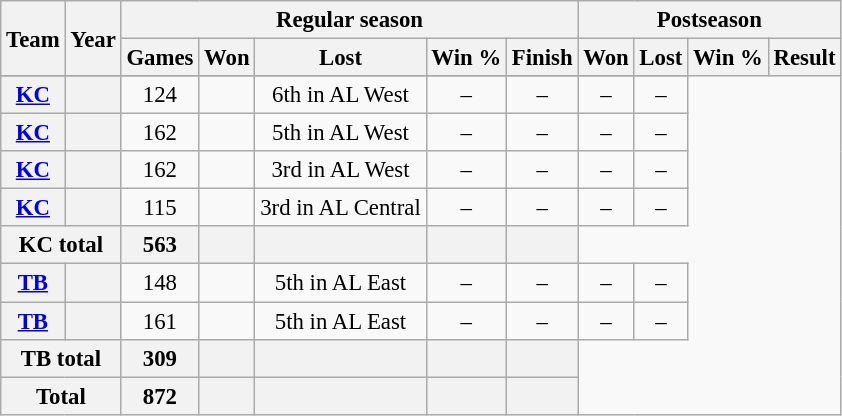<table class="wikitable" style="font-size: 95%; text-align:center;">
<tr>
<th rowspan="2">Team</th>
<th rowspan="2">Year</th>
<th colspan="5">Regular season</th>
<th colspan="4">Postseason</th>
</tr>
<tr>
<th>Games</th>
<th>Won</th>
<th>Lost</th>
<th>Win %</th>
<th>Finish</th>
<th>Won</th>
<th>Lost</th>
<th>Win %</th>
<th>Result</th>
</tr>
<tr>
</tr>
<tr>
<th><a href='#'>KC</a></th>
<th></th>
<td>124</td>
<td></td>
<td>6th in AL West</td>
<td>–</td>
<td>–</td>
<td>–</td>
<td>–</td>
</tr>
<tr>
<th><a href='#'>KC</a></th>
<th></th>
<td>162</td>
<td></td>
<td>5th in AL West</td>
<td>–</td>
<td>–</td>
<td>–</td>
<td>–</td>
</tr>
<tr>
<th><a href='#'>KC</a></th>
<th></th>
<td>162</td>
<td></td>
<td>3rd in AL West</td>
<td>–</td>
<td>–</td>
<td>–</td>
<td>–</td>
</tr>
<tr>
<th><a href='#'>KC</a></th>
<th></th>
<td>115</td>
<td></td>
<td>3rd in AL Central</td>
<td>–</td>
<td>–</td>
<td>–</td>
<td>–</td>
</tr>
<tr>
<th colspan="2">KC total</th>
<th>563</th>
<th></th>
<th></th>
<th></th>
<th></th>
</tr>
<tr>
<th><a href='#'>TB</a></th>
<th></th>
<td>148</td>
<td></td>
<td>5th in AL East</td>
<td>–</td>
<td>–</td>
<td>–</td>
<td>–</td>
</tr>
<tr>
<th><a href='#'>TB</a></th>
<th></th>
<td>161</td>
<td></td>
<td>5th in AL East</td>
<td>–</td>
<td>–</td>
<td>–</td>
<td>–</td>
</tr>
<tr>
<th colspan="2">TB total</th>
<th>309</th>
<th></th>
<th></th>
<th></th>
<th></th>
</tr>
<tr>
<th colspan="2">Total</th>
<th>872</th>
<th></th>
<th></th>
<th></th>
<th></th>
</tr>
</table>
